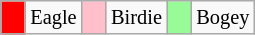<table class="wikitable" span = 50 style="font-size:85%">
<tr>
<td style="background: Red;" width=10></td>
<td>Eagle</td>
<td style="background: Pink;" width=10></td>
<td>Birdie</td>
<td style="background: PaleGreen;" width=10></td>
<td>Bogey</td>
</tr>
</table>
